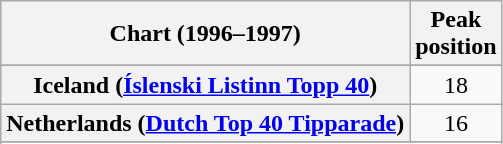<table class="wikitable sortable plainrowheaders" style="text-align:center">
<tr>
<th scope="col">Chart (1996–1997)</th>
<th scope="col">Peak<br> position</th>
</tr>
<tr>
</tr>
<tr>
</tr>
<tr>
</tr>
<tr>
<th scope="row">Iceland (<a href='#'>Íslenski Listinn Topp 40</a>)</th>
<td>18</td>
</tr>
<tr>
<th scope="row">Netherlands (<a href='#'>Dutch Top 40 Tipparade</a>)</th>
<td>16</td>
</tr>
<tr>
</tr>
<tr>
</tr>
<tr>
</tr>
<tr>
</tr>
<tr>
</tr>
<tr>
</tr>
<tr>
</tr>
<tr>
</tr>
<tr>
</tr>
</table>
